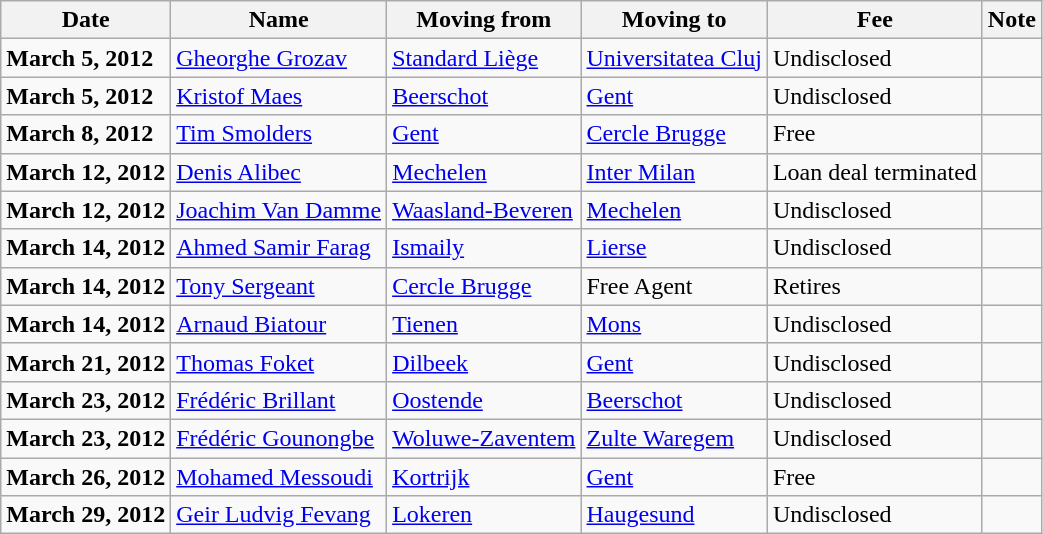<table class="wikitable sortable">
<tr>
<th>Date</th>
<th>Name</th>
<th>Moving from</th>
<th>Moving to</th>
<th>Fee</th>
<th>Note</th>
</tr>
<tr>
<td><strong>March 5, 2012</strong></td>
<td> <a href='#'>Gheorghe Grozav</a></td>
<td> <a href='#'>Standard Liège</a></td>
<td> <a href='#'>Universitatea Cluj</a></td>
<td>Undisclosed </td>
<td align=center></td>
</tr>
<tr>
<td><strong>March 5, 2012</strong></td>
<td> <a href='#'>Kristof Maes</a></td>
<td> <a href='#'>Beerschot</a></td>
<td> <a href='#'>Gent</a></td>
<td>Undisclosed </td>
<td></td>
</tr>
<tr>
<td><strong>March 8, 2012</strong></td>
<td> <a href='#'>Tim Smolders</a></td>
<td> <a href='#'>Gent</a></td>
<td> <a href='#'>Cercle Brugge</a></td>
<td>Free </td>
<td></td>
</tr>
<tr>
<td><strong>March 12, 2012</strong></td>
<td> <a href='#'>Denis Alibec</a></td>
<td> <a href='#'>Mechelen</a></td>
<td> <a href='#'>Inter Milan</a></td>
<td>Loan deal terminated </td>
<td align=center></td>
</tr>
<tr>
<td><strong>March 12, 2012</strong></td>
<td> <a href='#'>Joachim Van Damme</a></td>
<td> <a href='#'>Waasland-Beveren</a></td>
<td> <a href='#'>Mechelen</a></td>
<td>Undisclosed </td>
<td></td>
</tr>
<tr>
<td><strong>March 14, 2012</strong></td>
<td> <a href='#'>Ahmed Samir Farag</a></td>
<td> <a href='#'>Ismaily</a></td>
<td> <a href='#'>Lierse</a></td>
<td>Undisclosed </td>
<td></td>
</tr>
<tr>
<td><strong>March 14, 2012</strong></td>
<td> <a href='#'>Tony Sergeant</a></td>
<td> <a href='#'>Cercle Brugge</a></td>
<td>Free Agent</td>
<td>Retires </td>
<td align=center></td>
</tr>
<tr>
<td><strong>March 14, 2012</strong></td>
<td> <a href='#'>Arnaud Biatour</a></td>
<td> <a href='#'>Tienen</a></td>
<td> <a href='#'>Mons</a></td>
<td>Undisclosed </td>
<td></td>
</tr>
<tr>
<td><strong>March 21, 2012</strong></td>
<td> <a href='#'>Thomas Foket</a></td>
<td> <a href='#'>Dilbeek</a></td>
<td> <a href='#'>Gent</a></td>
<td>Undisclosed </td>
<td></td>
</tr>
<tr>
<td><strong>March 23, 2012</strong></td>
<td> <a href='#'>Frédéric Brillant</a></td>
<td> <a href='#'>Oostende</a></td>
<td> <a href='#'>Beerschot</a></td>
<td>Undisclosed </td>
<td></td>
</tr>
<tr>
<td><strong>March 23, 2012</strong></td>
<td> <a href='#'>Frédéric Gounongbe</a></td>
<td> <a href='#'>Woluwe-Zaventem</a></td>
<td> <a href='#'>Zulte Waregem</a></td>
<td>Undisclosed </td>
<td></td>
</tr>
<tr>
<td><strong>March 26, 2012</strong></td>
<td> <a href='#'>Mohamed Messoudi</a></td>
<td> <a href='#'>Kortrijk</a></td>
<td> <a href='#'>Gent</a></td>
<td>Free </td>
<td></td>
</tr>
<tr>
<td><strong>March 29, 2012</strong></td>
<td> <a href='#'>Geir Ludvig Fevang</a></td>
<td> <a href='#'>Lokeren</a></td>
<td> <a href='#'>Haugesund</a></td>
<td>Undisclosed </td>
<td></td>
</tr>
</table>
